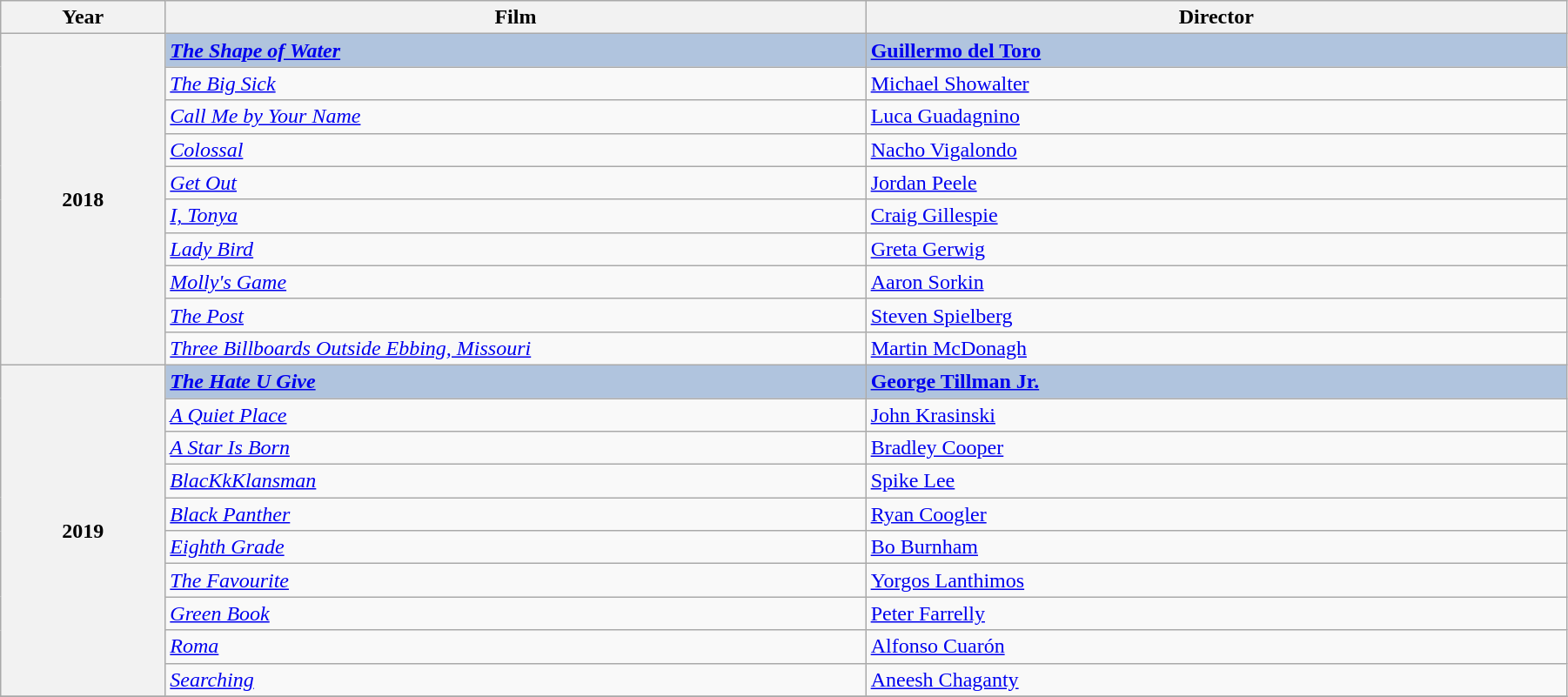<table class="wikitable" width="95%" cellpadding="5">
<tr>
<th width="100"><strong>Year</strong></th>
<th width="450"><strong>Film</strong></th>
<th width="450"><strong>Director</strong></th>
</tr>
<tr>
<th rowspan="10" align="center">2018</th>
<th style="background:#b0c4de; text-align:left;"><strong><em><a href='#'>The Shape of Water</a></em></strong></th>
<th style="background:#B0C4DE; text-align:left;"><strong><a href='#'>Guillermo del Toro</a></strong></th>
</tr>
<tr>
<td style="text-align:left;"><em><a href='#'>The Big Sick</a></em></td>
<td><a href='#'>Michael Showalter</a></td>
</tr>
<tr>
<td style="text-align:left;"><em><a href='#'>Call Me by Your Name</a></em></td>
<td><a href='#'>Luca Guadagnino</a></td>
</tr>
<tr>
<td style="text-align:left;"><em><a href='#'>Colossal</a></em></td>
<td><a href='#'>Nacho Vigalondo</a></td>
</tr>
<tr>
<td style="text-align:left;"><em><a href='#'>Get Out</a></em></td>
<td><a href='#'>Jordan Peele</a></td>
</tr>
<tr>
<td style="text-align:left;"><em><a href='#'>I, Tonya</a></em></td>
<td><a href='#'>Craig Gillespie</a></td>
</tr>
<tr>
<td style="text-align:left;"><em><a href='#'>Lady Bird</a></em></td>
<td><a href='#'>Greta Gerwig</a></td>
</tr>
<tr>
<td style="text-align:left;"><em><a href='#'>Molly's Game</a></em></td>
<td><a href='#'>Aaron Sorkin</a></td>
</tr>
<tr>
<td style="text-align:left;"><em><a href='#'>The Post</a></em></td>
<td><a href='#'>Steven Spielberg</a></td>
</tr>
<tr>
<td style="text-align:left;"><em><a href='#'>Three Billboards Outside Ebbing, Missouri</a></em></td>
<td><a href='#'>Martin McDonagh</a></td>
</tr>
<tr>
<th rowspan="10" align="center">2019</th>
<th style="background:#b0c4de; text-align:left;"><strong><em><a href='#'>The Hate U Give</a></em></strong></th>
<th style="background:#B0C4DE; text-align:left;"><strong><a href='#'>George Tillman Jr.</a></strong></th>
</tr>
<tr>
<td style="text-align:left;"><em><a href='#'>A Quiet Place</a></em></td>
<td><a href='#'>John Krasinski</a></td>
</tr>
<tr>
<td style="text-align:left;"><em><a href='#'>A Star Is Born</a></em></td>
<td><a href='#'>Bradley Cooper</a></td>
</tr>
<tr>
<td style="text-align:left;"><em><a href='#'>BlacKkKlansman</a></em></td>
<td><a href='#'>Spike Lee</a></td>
</tr>
<tr>
<td style="text-align:left;"><em><a href='#'>Black Panther</a></em></td>
<td><a href='#'>Ryan Coogler</a></td>
</tr>
<tr>
<td style="text-align:left;"><em><a href='#'>Eighth Grade</a></em></td>
<td><a href='#'>Bo Burnham</a></td>
</tr>
<tr>
<td style="text-align:left;"><em><a href='#'>The Favourite</a></em></td>
<td><a href='#'>Yorgos Lanthimos</a></td>
</tr>
<tr>
<td style="text-align:left;"><em><a href='#'>Green Book</a></em></td>
<td><a href='#'>Peter Farrelly</a></td>
</tr>
<tr>
<td style="text-align:left;"><em><a href='#'>Roma</a></em></td>
<td><a href='#'>Alfonso Cuarón</a></td>
</tr>
<tr>
<td style="text-align:left;"><em><a href='#'>Searching</a></em></td>
<td><a href='#'>Aneesh Chaganty</a></td>
</tr>
<tr>
</tr>
</table>
